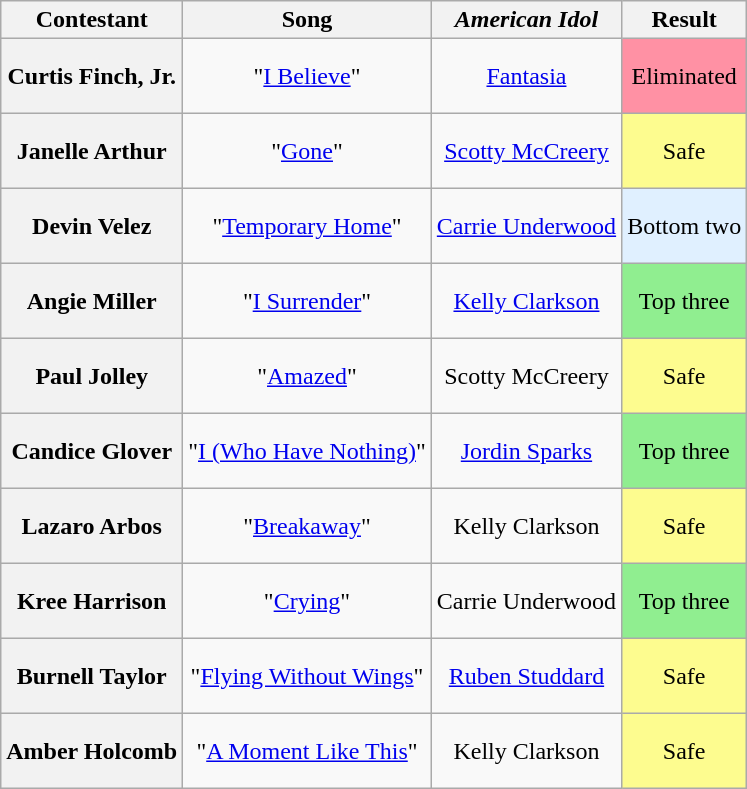<table class="wikitable unsortable" style="text-align:center;">
<tr>
<th scope="col">Contestant</th>
<th scope="col">Song</th>
<th scope="col"><em>American Idol</em></th>
<th scope="col">Result</th>
</tr>
<tr style="height:50px">
<th scope="row">Curtis Finch, Jr.</th>
<td>"<a href='#'>I Believe</a>"</td>
<td><a href='#'>Fantasia</a></td>
<td bgcolor="FF91A4">Eliminated</td>
</tr>
<tr style="height:50px">
<th scope="row">Janelle Arthur</th>
<td>"<a href='#'>Gone</a>"</td>
<td><a href='#'>Scotty McCreery</a></td>
<td bgcolor="FDFC8F">Safe</td>
</tr>
<tr style="height:50px">
<th scope="row">Devin Velez</th>
<td>"<a href='#'>Temporary Home</a>"</td>
<td><a href='#'>Carrie Underwood</a></td>
<td bgcolor="E0F0FF">Bottom two</td>
</tr>
<tr style="height:50px">
<th scope="row">Angie Miller</th>
<td>"<a href='#'>I Surrender</a>"</td>
<td><a href='#'>Kelly Clarkson</a></td>
<td bgcolor="lightgreen">Top three</td>
</tr>
<tr style="height:50px">
<th scope="row">Paul Jolley</th>
<td>"<a href='#'>Amazed</a>"</td>
<td>Scotty McCreery</td>
<td bgcolor="FDFC8F">Safe</td>
</tr>
<tr style="height:50px">
<th scope="row">Candice Glover</th>
<td>"<a href='#'>I (Who Have Nothing)</a>"</td>
<td><a href='#'>Jordin Sparks</a></td>
<td bgcolor="lightgreen">Top three</td>
</tr>
<tr style="height:50px">
<th scope="row">Lazaro Arbos</th>
<td>"<a href='#'>Breakaway</a>"</td>
<td>Kelly Clarkson</td>
<td bgcolor="FDFC8F">Safe</td>
</tr>
<tr style="height:50px">
<th scope="row">Kree Harrison</th>
<td>"<a href='#'>Crying</a>"</td>
<td>Carrie Underwood</td>
<td bgcolor="lightgreen">Top three</td>
</tr>
<tr style="height:50px">
<th scope="row">Burnell Taylor</th>
<td>"<a href='#'>Flying Without Wings</a>"</td>
<td><a href='#'>Ruben Studdard</a></td>
<td bgcolor="FDFC8F">Safe</td>
</tr>
<tr style="height:50px">
<th scope="row">Amber Holcomb</th>
<td>"<a href='#'>A Moment Like This</a>"</td>
<td>Kelly Clarkson</td>
<td bgcolor="FDFC8F">Safe</td>
</tr>
</table>
